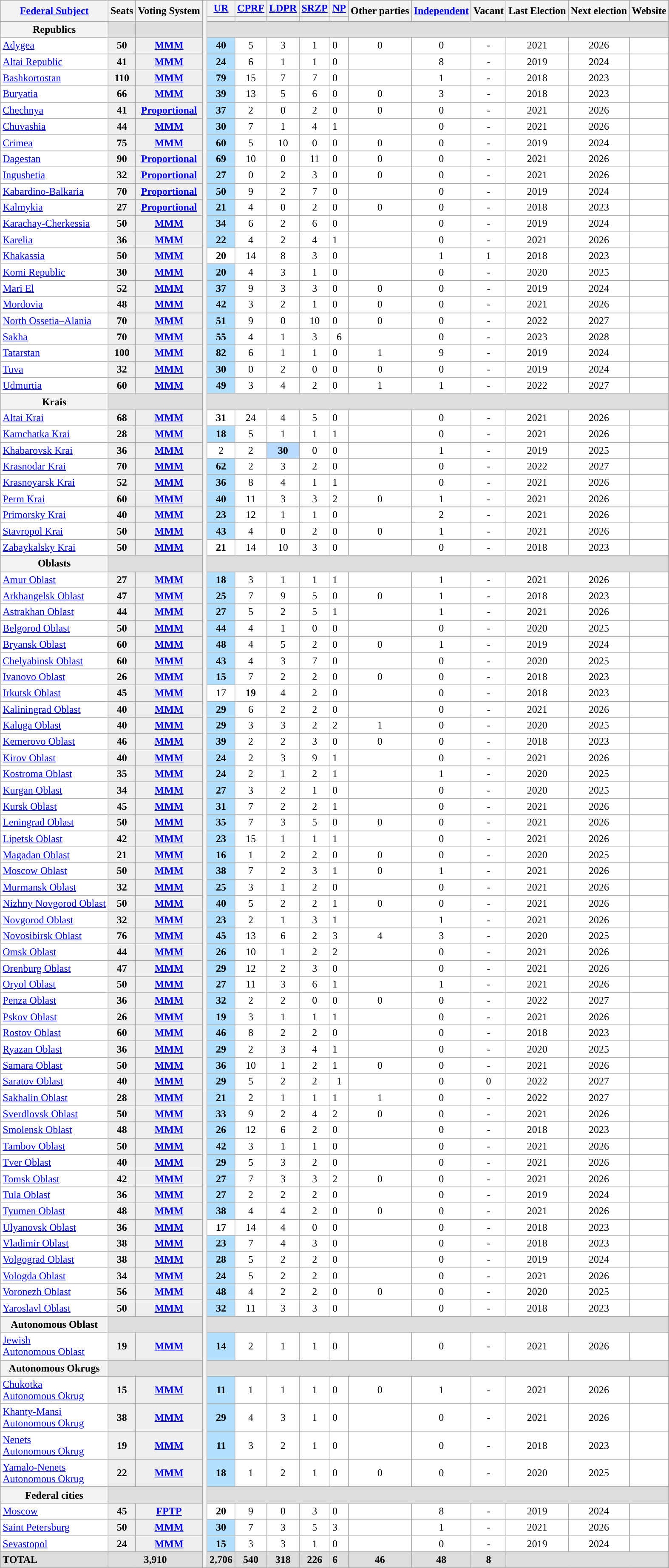<table class="wikitable" style="background:#dddddd;">
<tr style="background:#dddddd;">
<th rowspan="2"><a href='#'>Federal Subject</a></th>
<th rowspan="2">Seats</th>
<th rowspan="2">Voting System</th>
<th rowspan="94"></th>
<th><a href='#'>UR</a></th>
<th><a href='#'>CPRF</a></th>
<th><a href='#'>LDPR</a></th>
<th><a href='#'>SRZP</a></th>
<th><a href='#'>NP</a></th>
<th rowspan="2">Other parties</th>
<th rowspan="2"><a href='#'>Independent</a></th>
<th rowspan="2">Vacant</th>
<th rowspan="2">Last Election</th>
<th rowspan="2">Next election</th>
<th rowspan="2">Website</th>
</tr>
<tr>
<th style="background-color: "></th>
<th style="background-color: "></th>
<th style="background-color: "></th>
<th style="background-color: "></th>
<th style="background-color: "></th>
</tr>
<tr style="background:#dddddd;" colspan="15">
<th>Republics</th>
<td></td>
<td></td>
</tr>
<tr style="background:#ffffff;">
<td><a href='#'>Adygea</a></td>
<td style="background:#efefef;" align="center"><strong>50</strong></td>
<td style="background:#efefef;" align="center"><strong><a href='#'>MMM</a></strong></td>
<td style="background:#B3E0FF;" align="center"><strong>40</strong></td>
<td align="center">5</td>
<td align="center">3</td>
<td align="center">1</td>
<td>0</td>
<td align="center">0</td>
<td align="center">0</td>
<td align="center">-</td>
<td align="center">2021</td>
<td align="center">2026</td>
<td align="center"></td>
</tr>
<tr style="background:#ffffff;">
<td><a href='#'>Altai Republic</a></td>
<td style="background:#efefef;" align="center"><strong>41</strong></td>
<td style="background:#efefef;" align="center"><strong><a href='#'>MMM</a></strong></td>
<td style="background:#B3E0FF;" align="center"><strong>24</strong></td>
<td align="center">6</td>
<td align="center">1</td>
<td align="center">1</td>
<td>0</td>
<td align="center"></td>
<td align="center">8</td>
<td align="center">-</td>
<td align="center">2019</td>
<td align="center">2024</td>
<td align="center"></td>
</tr>
<tr style="background:#ffffff;">
<td><a href='#'>Bashkortostan</a></td>
<td style="background:#efefef;" align="center"><strong>110</strong></td>
<td style="background:#efefef;" align="center"><strong><a href='#'>MMM</a></strong></td>
<td style="background:#B3E0FF;" align="center"><strong>79</strong></td>
<td align="center">15</td>
<td align="center">7</td>
<td align="center">7</td>
<td>0</td>
<td align="center"></td>
<td align="center">1</td>
<td align="center">-</td>
<td align="center">2018</td>
<td align="center">2023</td>
<td align="center"></td>
</tr>
<tr style="background:#ffffff;">
<td><a href='#'>Buryatia</a></td>
<td style="background:#efefef;" align="center"><strong>66</strong></td>
<td style="background:#efefef;" align="center"><strong><a href='#'>MMM</a></strong></td>
<td style="background:#B3E0FF;" align="center"><strong>39</strong></td>
<td align="center">13</td>
<td align="center">5</td>
<td align="center">6</td>
<td>0</td>
<td align="center">0</td>
<td align="center">3</td>
<td align="center">-</td>
<td align="center">2018</td>
<td align="center">2023</td>
<td align="center"></td>
</tr>
<tr style="background:#ffffff;">
<td><a href='#'>Chechnya</a></td>
<td style="background:#efefef;" align="center"><strong>41</strong></td>
<td style="background:#efefef;" align="center"><strong><a href='#'>Proportional</a></strong></td>
<td style="background:#B3E0FF;" align="center"><strong>37</strong></td>
<td align="center">2</td>
<td align="center">0</td>
<td align="center">2</td>
<td>0</td>
<td align="center">0</td>
<td align="center">0</td>
<td align="center">-</td>
<td align="center">2021</td>
<td align="center">2026</td>
<td align="center"></td>
</tr>
<tr style="background:#ffffff;">
<td><a href='#'>Chuvashia</a></td>
<td style="background:#efefef;" align="center"><strong>44</strong></td>
<td style="background:#efefef;" align="center"><strong><a href='#'>MMM</a></strong></td>
<td style="background:#B3E0FF;" align="center"><strong>30</strong></td>
<td align="center">7</td>
<td align="center">1</td>
<td align="center">4</td>
<td>1</td>
<td align="center"></td>
<td align="center">0</td>
<td align="center">-</td>
<td align="center">2021</td>
<td align="center">2026</td>
<td align="center"></td>
</tr>
<tr style="background:#ffffff;">
<td><a href='#'>Crimea</a></td>
<td style="background:#efefef;" align="center"><strong>75</strong></td>
<td style="background:#efefef;" align="center"><strong><a href='#'>MMM</a></strong></td>
<td style="background:#B3E0FF;" align="center"><strong>60</strong></td>
<td align="center">5</td>
<td align="center">10</td>
<td align="center">0</td>
<td>0</td>
<td align="center">0</td>
<td align="center">0</td>
<td align="center">-</td>
<td align="center">2019</td>
<td align="center">2024</td>
<td align="center"></td>
</tr>
<tr style="background:#ffffff;">
<td><a href='#'>Dagestan</a></td>
<td style="background:#efefef;" align="center"><strong>90</strong></td>
<td style="background:#efefef;" align="center"><a href='#'><strong>Proportional</strong></a></td>
<td style="background:#B3E0FF;" align="center"><strong>69</strong></td>
<td align="center">10</td>
<td align="center">0</td>
<td align="center">11</td>
<td>0</td>
<td align="center">0</td>
<td align="center">0</td>
<td align="center">-</td>
<td align="center">2021</td>
<td align="center">2026</td>
<td align="center"></td>
</tr>
<tr style="background:#ffffff;">
<td><a href='#'>Ingushetia</a></td>
<td style="background:#efefef;" align="center"><strong>32</strong></td>
<td style="background:#efefef;" align="center"><a href='#'><strong>Proportional</strong></a></td>
<td style="background:#B3E0FF;" align="center"><strong>27</strong></td>
<td align="center">0</td>
<td align="center">2</td>
<td align="center">3</td>
<td>0</td>
<td align="center">0</td>
<td align="center">0</td>
<td align="center">-</td>
<td align="center">2021</td>
<td align="center">2026</td>
<td align="center"></td>
</tr>
<tr style="background:#ffffff;">
<td><a href='#'>Kabardino-Balkaria</a></td>
<td style="background:#efefef;" align="center"><strong>70</strong></td>
<td style="background:#efefef;" align="center"><a href='#'><strong>Proportional</strong></a></td>
<td style="background:#B3E0FF;" align="center"><strong>50</strong></td>
<td align="center">9</td>
<td align="center">2</td>
<td align="center">7</td>
<td>0</td>
<td align="center"></td>
<td align="center">0</td>
<td align="center">-</td>
<td align="center">2019</td>
<td align="center">2024</td>
<td align="center"></td>
</tr>
<tr style="background:#ffffff;">
<td><a href='#'>Kalmykia</a><strong></strong></td>
<td style="background:#efefef;" align="center"><strong>27</strong></td>
<td style="background:#efefef;" align="center"><a href='#'><strong>Proportional</strong></a></td>
<td style="background:#B3E0FF;" align="center"><strong>21</strong></td>
<td align="center">4</td>
<td align="center">0</td>
<td align="center">2</td>
<td>0</td>
<td align="center">0</td>
<td align="center">0</td>
<td align="center">-</td>
<td align="center">2018</td>
<td align="center">2023</td>
<td align="center"></td>
</tr>
<tr style="background:#ffffff;">
<td><a href='#'>Karachay-Cherkessia</a></td>
<td style="background:#efefef;" align="center"><strong>50</strong></td>
<td style="background:#efefef;" align="center"><strong><a href='#'>MMM</a></strong></td>
<td style="background:#B3E0FF;" align="center"><strong>34</strong></td>
<td align="center">6</td>
<td align="center">2</td>
<td align="center">6</td>
<td>0</td>
<td align="center"></td>
<td align="center">0</td>
<td align="center">-</td>
<td align="center">2019</td>
<td align="center">2024</td>
<td align="center"></td>
</tr>
<tr style="background:#ffffff;">
<td><a href='#'>Karelia</a></td>
<td style="background:#efefef;" align="center"><strong>36</strong></td>
<td style="background:#efefef;" align="center"><strong><a href='#'>MMM</a></strong></td>
<td style="background:#B3E0FF;" align="center"><strong>22</strong></td>
<td align="center">4</td>
<td align="center">2</td>
<td align="center">4</td>
<td>1</td>
<td align="center"></td>
<td align="center">0</td>
<td align="center">-</td>
<td align="center">2021</td>
<td align="center">2026</td>
<td align="center"></td>
</tr>
<tr style="background:#ffffff;">
<td><a href='#'>Khakassia</a></td>
<td style="background:#efefef;" align="center"><strong>50</strong></td>
<td style="background:#efefef;" align="center"><strong><a href='#'>MMM</a></strong></td>
<td align="center"><strong>20</strong></td>
<td align="center">14</td>
<td align="center">8</td>
<td align="center">3</td>
<td>0</td>
<td align="center"></td>
<td align="center">1</td>
<td align="center">1</td>
<td align="center">2018</td>
<td align="center">2023</td>
<td align="center"></td>
</tr>
<tr style="background:#ffffff;">
<td><a href='#'>Komi Republic</a></td>
<td style="background:#efefef;" align="center"><strong>30</strong></td>
<td style="background:#efefef;" align="center"><strong><a href='#'>MMM</a></strong></td>
<td style="background:#B3E0FF;" align="center"><strong>20</strong></td>
<td align="center">4</td>
<td align="center">3</td>
<td align="center">1</td>
<td>0</td>
<td align="center"></td>
<td align="center">0</td>
<td align="center">-</td>
<td align="center">2020</td>
<td align="center">2025</td>
<td align="center"></td>
</tr>
<tr style="background:#ffffff;">
<td><a href='#'>Mari El</a></td>
<td style="background:#efefef;" align="center"><strong>52</strong></td>
<td style="background:#efefef;" align="center"><strong><a href='#'>MMM</a></strong></td>
<td style="background:#B3E0FF;" align="center"><strong>37</strong></td>
<td align="center">9</td>
<td align="center">3</td>
<td align="center">3</td>
<td>0</td>
<td align="center">0</td>
<td align="center">0</td>
<td align="center">-</td>
<td align="center">2019</td>
<td align="center">2024</td>
<td align="center"></td>
</tr>
<tr style="background:#ffffff;">
<td><a href='#'>Mordovia</a></td>
<td style="background:#efefef;" align="center"><strong>48</strong></td>
<td style="background:#efefef;" align="center"><strong><a href='#'>MMM</a></strong></td>
<td style="background:#B3E0FF;" align="center"><strong>42</strong></td>
<td align="center">3</td>
<td align="center">2</td>
<td align="center">1</td>
<td>0</td>
<td align="center">0</td>
<td align="center">0</td>
<td align="center">-</td>
<td align="center">2021</td>
<td align="center">2026</td>
<td align="center"></td>
</tr>
<tr style="background:#ffffff;">
<td><a href='#'>North Ossetia–Alania</a></td>
<td style="background:#efefef;" align="center"><strong>70</strong></td>
<td style="background:#efefef;" align="center"><strong><a href='#'>MMM</a></strong></td>
<td style="background:#B3E0FF;" align="center"><strong>51</strong></td>
<td align="center">9</td>
<td align="center">0</td>
<td align="center">10</td>
<td>0</td>
<td align="center">0</td>
<td align="center">0</td>
<td align="center">-</td>
<td align="center">2022</td>
<td align="center">2027</td>
<td align="center"></td>
</tr>
<tr style="background:#ffffff;">
<td><a href='#'>Sakha</a></td>
<td style="background:#efefef;" align="center"><strong>70</strong></td>
<td style="background:#efefef;" align="center"><strong><a href='#'>MMM</a></strong></td>
<td style="background:#B3E0FF;" align="center"><strong>55</strong></td>
<td align="center">4</td>
<td align="center">1</td>
<td align="center">3</td>
<td align="center">6</td>
<td align="center"></td>
<td align="center">0</td>
<td align="center">-</td>
<td align="center">2023</td>
<td align="center">2028</td>
<td align="center"></td>
</tr>
<tr style="background:#ffffff;">
<td><a href='#'>Tatarstan</a></td>
<td style="background:#efefef;" align="center"><strong>100</strong></td>
<td style="background:#efefef;" align="center"><strong><a href='#'>MMM</a></strong></td>
<td style="background:#B3E0FF;" align="center"><strong>82</strong></td>
<td align="center">6</td>
<td align="center">1</td>
<td align="center">1</td>
<td>0</td>
<td align="center">1</td>
<td align="center">9</td>
<td align="center">-</td>
<td align="center">2019</td>
<td align="center">2024</td>
<td align="center"></td>
</tr>
<tr style="background:#ffffff;">
<td><a href='#'>Tuva</a></td>
<td style="background:#efefef;" align="center"><strong>32</strong></td>
<td style="background:#efefef;" align="center"><strong><a href='#'>MMM</a></strong></td>
<td style="background:#B3E0FF;" align="center"><strong>30</strong></td>
<td align="center">0</td>
<td align="center">2</td>
<td align="center">0</td>
<td>0</td>
<td align="center">0</td>
<td align="center">0</td>
<td align="center">-</td>
<td align="center">2019</td>
<td align="center">2024</td>
<td align="center"></td>
</tr>
<tr style="background:#ffffff;">
<td><a href='#'>Udmurtia</a></td>
<td style="background:#efefef;" align="center"><strong>60</strong></td>
<td style="background:#efefef;" align="center"><strong><a href='#'>MMM</a></strong></td>
<td style="background:#B3E0FF;" align="center"><strong>49</strong></td>
<td align="center">3</td>
<td align="center">4</td>
<td align="center">2</td>
<td>0</td>
<td align="center">1</td>
<td align="center">1</td>
<td align="center">-</td>
<td align="center">2022</td>
<td align="center">2027</td>
<td align="center"></td>
</tr>
<tr style="background:#dddddd;" colspan="15">
<th>Krais</th>
</tr>
<tr style="background:#ffffff;">
<td><a href='#'>Altai Krai</a></td>
<td style="background:#efefef;" align="center"><strong>68</strong></td>
<td style="background:#efefef;" align="center"><a href='#'><strong>MMM</strong></a></td>
<td align="center"><strong>31</strong></td>
<td align="center">24</td>
<td align="center">4</td>
<td align="center">5</td>
<td>0</td>
<td align="center"></td>
<td align="center">0</td>
<td align="center">-</td>
<td align="center">2021</td>
<td align="center">2026</td>
<td align="center"></td>
</tr>
<tr style="background:#ffffff;">
<td><a href='#'>Kamchatka Krai</a></td>
<td style="background:#efefef;" align="center"><strong>28</strong></td>
<td style="background:#efefef;" align="center"><strong><a href='#'>MMM</a></strong></td>
<td style="background:#B3E0FF;" align="center"><strong>18</strong></td>
<td align="center">5</td>
<td align="center">1</td>
<td align="center">1</td>
<td>1</td>
<td align="center"></td>
<td align="center">0</td>
<td align="center">-</td>
<td align="center">2021</td>
<td align="center">2026</td>
<td align="center"></td>
</tr>
<tr style="background:#ffffff;">
<td><a href='#'>Khabarovsk Krai</a></td>
<td style="background:#efefef;" align="center"><strong>36</strong></td>
<td style="background:#efefef;" align="center"><a href='#'><strong>MMM</strong></a></td>
<td align="center">2</td>
<td align="center">2</td>
<td style="background:#B9DAFF";" align="center"><strong>30</strong></td>
<td align="center">0</td>
<td>0</td>
<td align="center"></td>
<td align="center">1</td>
<td align="center">-</td>
<td align="center">2019</td>
<td align="center">2025</td>
<td align="center"></td>
</tr>
<tr style="background:#ffffff;">
<td><a href='#'>Krasnodar Krai</a></td>
<td style="background:#efefef;" align="center"><strong>70</strong></td>
<td style="background:#efefef;" align="center"><a href='#'><strong>MMM</strong></a></td>
<td style="background:#B3E0FF;" align="center"><strong>62</strong></td>
<td align="center">2</td>
<td align="center">3</td>
<td align="center">2</td>
<td>0</td>
<td align="center"></td>
<td align="center">0</td>
<td align="center">-</td>
<td align="center">2022</td>
<td align="center">2027</td>
<td align="center"></td>
</tr>
<tr style="background:#ffffff;">
<td><a href='#'>Krasnoyarsk Krai</a></td>
<td style="background:#efefef;" align="center"><strong>52</strong></td>
<td style="background:#efefef;" align="center"><a href='#'><strong>MMM</strong></a></td>
<td style="background:#B3E0FF;" align="center"><strong>36</strong></td>
<td align="center">8</td>
<td align="center">4</td>
<td align="center">1</td>
<td>1</td>
<td align="center"></td>
<td align="center">0</td>
<td align="center">-</td>
<td align="center">2021</td>
<td align="center">2026</td>
<td align="center"></td>
</tr>
<tr style="background:#ffffff;">
<td><a href='#'>Perm Krai</a></td>
<td style="background:#efefef;" align="center"><strong>60</strong></td>
<td style="background:#efefef;" align="center"><a href='#'><strong>MMM</strong></a></td>
<td style="background:#B3E0FF;" align="center"><strong>40</strong></td>
<td align="center">11</td>
<td align="center">3</td>
<td align="center">3</td>
<td>2</td>
<td align="center">0</td>
<td align="center">1</td>
<td align="center">-</td>
<td align="center">2021</td>
<td align="center">2026</td>
<td align="center"></td>
</tr>
<tr style="background:#ffffff;">
<td><a href='#'>Primorsky Krai</a></td>
<td style="background:#efefef;" align="center"><strong>40</strong></td>
<td style="background:#efefef;" align="center"><a href='#'><strong>MMM</strong></a></td>
<td style="background:#B3E0FF;" align="center"><strong>23</strong></td>
<td align="center">12</td>
<td align="center">1</td>
<td align="center">1</td>
<td>0</td>
<td align="center"></td>
<td align="center">2</td>
<td align="center">-</td>
<td align="center">2021</td>
<td align="center">2026</td>
<td align="center"></td>
</tr>
<tr style="background:#ffffff;">
<td><a href='#'>Stavropol Krai</a></td>
<td style="background:#efefef;" align="center"><strong>50</strong></td>
<td style="background:#efefef;" align="center"><a href='#'><strong>MMM</strong></a></td>
<td style="background:#B3E0FF;" align="center"><strong>43</strong></td>
<td align="center">4</td>
<td align="center">0</td>
<td align="center">2</td>
<td>0</td>
<td align="center">0</td>
<td align="center">1</td>
<td align="center">-</td>
<td align="center">2021</td>
<td align="center">2026</td>
<td align="center"></td>
</tr>
<tr style="background:#ffffff;">
<td><a href='#'>Zabaykalsky Krai</a></td>
<td style="background:#efefef;" align="center"><strong>50</strong></td>
<td style="background:#efefef;" align="center"><a href='#'><strong>MMM</strong></a></td>
<td align="center"><strong>21</strong></td>
<td align="center">14</td>
<td align="center">10</td>
<td align="center">3</td>
<td>0</td>
<td align="center"></td>
<td align="center">0</td>
<td align="center">-</td>
<td align="center">2018</td>
<td align="center">2023</td>
<td align="center"></td>
</tr>
<tr style="background:#dddddd;" colspan="15">
<th>Oblasts</th>
</tr>
<tr style="background:#ffffff;">
<td><a href='#'>Amur Oblast</a></td>
<td style="background:#efefef;" align="center"><strong>27</strong></td>
<td style="background:#efefef;" align="center"><a href='#'><strong>MMM</strong></a></td>
<td style="background:#B3E0FF;" align="center"><strong>18</strong></td>
<td align="center">3</td>
<td align="center">1</td>
<td align="center">1</td>
<td>1</td>
<td align="center"></td>
<td align="center">1</td>
<td align="center">-</td>
<td align="center">2021</td>
<td align="center">2026</td>
<td align="center"></td>
</tr>
<tr style="background:#ffffff;">
<td><a href='#'>Arkhangelsk Oblast</a></td>
<td style="background:#efefef;" align="center"><strong>47</strong></td>
<td style="background:#efefef;" align="center"><a href='#'><strong>MMM</strong></a></td>
<td style="background:#B3E0FF;" align="center"><strong>25</strong></td>
<td align="center">7</td>
<td align="center">9</td>
<td align="center">5</td>
<td>0</td>
<td align="center">0</td>
<td align="center">1</td>
<td align="center">-</td>
<td align="center">2018</td>
<td align="center">2023</td>
<td align="center"></td>
</tr>
<tr style="background:#ffffff;">
<td><a href='#'>Astrakhan Oblast</a></td>
<td style="background:#efefef;" align="center"><strong>44</strong></td>
<td style="background:#efefef;" align="center"><a href='#'><strong>MMM</strong></a></td>
<td style="background:#B3E0FF;" align="center"><strong>27</strong></td>
<td align="center">5</td>
<td align="center">2</td>
<td align="center">5</td>
<td>1</td>
<td align="center"></td>
<td align="center">1</td>
<td align="center">-</td>
<td align="center">2021</td>
<td align="center">2026</td>
<td align="center"></td>
</tr>
<tr style="background:#ffffff;">
<td><a href='#'>Belgorod Oblast</a></td>
<td style="background:#efefef;" align="center"><strong>50</strong></td>
<td style="background:#efefef;" align="center"><a href='#'><strong>MMM</strong></a></td>
<td style="background:#B3E0FF;" align="center"><strong>44</strong></td>
<td align="center">4</td>
<td align="center">1</td>
<td align="center">0</td>
<td>0</td>
<td align="center"></td>
<td align="center">0</td>
<td align="center">-</td>
<td align="center">2020</td>
<td align="center">2025</td>
<td align="center"></td>
</tr>
<tr style="background:#ffffff;">
<td><a href='#'>Bryansk Oblast</a></td>
<td style="background:#efefef;" align="center"><strong>60</strong></td>
<td style="background:#efefef;" align="center"><a href='#'><strong>MMM</strong></a></td>
<td style="background:#B3E0FF;" align="center"><strong>48</strong></td>
<td align="center">4</td>
<td align="center">5</td>
<td align="center">2</td>
<td>0</td>
<td align="center">0</td>
<td align="center">1</td>
<td align="center">-</td>
<td align="center">2019</td>
<td align="center">2024</td>
<td align="center"></td>
</tr>
<tr style="background:#ffffff;">
<td><a href='#'>Chelyabinsk Oblast</a></td>
<td style="background:#efefef;" align="center"><strong>60</strong></td>
<td style="background:#efefef;" align="center"><a href='#'><strong>MMM</strong></a></td>
<td style="background:#B3E0FF;" align="center"><strong>43</strong></td>
<td align="center">4</td>
<td align="center">3</td>
<td align="center">7</td>
<td>0</td>
<td align="center"></td>
<td align="center">0</td>
<td align="center">-</td>
<td align="center">2020</td>
<td align="center">2025</td>
<td align="center"></td>
</tr>
<tr style="background:#ffffff;">
<td><a href='#'>Ivanovo Oblast</a></td>
<td style="background:#efefef;" align="center"><strong>26</strong></td>
<td style="background:#efefef;" align="center"><a href='#'><strong>MMM</strong></a></td>
<td style="background:#B3E0FF;" align="center"><strong>15</strong></td>
<td align="center">7</td>
<td align="center">2</td>
<td align="center">2</td>
<td>0</td>
<td align="center">0</td>
<td align="center">0</td>
<td align="center">-</td>
<td align="center">2018</td>
<td align="center">2023</td>
<td align="center"></td>
</tr>
<tr style="background:#ffffff;">
<td><a href='#'>Irkutsk Oblast</a></td>
<td style="background:#efefef;" align="center"><strong>45</strong></td>
<td style="background:#efefef;" align="center"><a href='#'><strong>MMM</strong></a></td>
<td align="center">17</td>
<td align="center"><strong>19</strong></td>
<td align="center">4</td>
<td align="center">2</td>
<td>0</td>
<td align="center"></td>
<td align="center">0</td>
<td align="center">-</td>
<td align="center">2018</td>
<td align="center">2023</td>
<td align="center"></td>
</tr>
<tr style="background:#ffffff;">
<td><a href='#'>Kaliningrad Oblast</a></td>
<td style="background:#efefef;" align="center"><strong>40</strong></td>
<td style="background:#efefef;" align="center"><a href='#'><strong>MMM</strong></a></td>
<td style="background:#B3E0FF;" align="center"><strong>29</strong></td>
<td align="center">6</td>
<td align="center">2</td>
<td align="center">2</td>
<td>0</td>
<td align="center"></td>
<td align="center">0</td>
<td align="center">-</td>
<td align="center">2021</td>
<td align="center">2026</td>
<td align="center"></td>
</tr>
<tr style="background:#ffffff;">
<td><a href='#'>Kaluga Oblast</a></td>
<td style="background:#efefef;" align="center"><strong>40</strong></td>
<td style="background:#efefef;" align="center"><a href='#'><strong>MMM</strong></a></td>
<td style="background:#B3E0FF;" align="center"><strong>29</strong></td>
<td align="center">3</td>
<td align="center">3</td>
<td align="center">2</td>
<td>2</td>
<td align="center">1</td>
<td align="center">0</td>
<td align="center">-</td>
<td align="center">2020</td>
<td align="center">2025</td>
<td align="center"></td>
</tr>
<tr style="background:#ffffff;">
<td><a href='#'>Kemerovo Oblast</a></td>
<td style="background:#efefef;" align="center"><strong>46</strong></td>
<td style="background:#efefef;" align="center"><a href='#'><strong>MMM</strong></a></td>
<td style="background:#B3E0FF;" align="center"><strong>39</strong></td>
<td align="center">2</td>
<td align="center">2</td>
<td align="center">3</td>
<td>0</td>
<td align="center">0</td>
<td align="center">0</td>
<td align="center">-</td>
<td align="center">2018</td>
<td align="center">2023</td>
<td align="center"></td>
</tr>
<tr style="background:#ffffff;">
<td><a href='#'>Kirov Oblast</a></td>
<td style="background:#efefef;" align="center"><strong>40</strong></td>
<td style="background:#efefef;" align="center"><a href='#'><strong>MMM</strong></a></td>
<td style="background:#B3E0FF;" align="center"><strong>24</strong></td>
<td align="center">2</td>
<td align="center">3</td>
<td align="center">9</td>
<td>1</td>
<td align="center"></td>
<td align="center">0</td>
<td align="center">-</td>
<td align="center">2021</td>
<td align="center">2026</td>
<td align="center"></td>
</tr>
<tr style="background:#ffffff;">
<td><a href='#'>Kostroma Oblast</a></td>
<td style="background:#efefef;" align="center"><strong>35</strong></td>
<td style="background:#efefef;" align="center"><a href='#'><strong>MMM</strong></a></td>
<td style="background:#B3E0FF;" align="center"><strong>24</strong></td>
<td align="center">2</td>
<td align="center">1</td>
<td align="center">2</td>
<td>1</td>
<td align="center"></td>
<td align="center">1</td>
<td align="center">-</td>
<td align="center">2020</td>
<td align="center">2025</td>
<td align="center"></td>
</tr>
<tr style="background:#ffffff;">
<td><a href='#'>Kurgan Oblast</a></td>
<td style="background:#efefef;" align="center"><strong>34</strong></td>
<td style="background:#efefef;" align="center"><a href='#'><strong>MMM</strong></a></td>
<td style="background:#B3E0FF;" align="center"><strong>27</strong></td>
<td align="center">3</td>
<td align="center">2</td>
<td align="center">1</td>
<td>0</td>
<td align="center"></td>
<td align="center">0</td>
<td align="center">-</td>
<td align="center">2020</td>
<td align="center">2025</td>
<td align="center"></td>
</tr>
<tr style="background:#ffffff;">
<td><a href='#'>Kursk Oblast</a></td>
<td style="background:#efefef;" align="center"><strong>45</strong></td>
<td style="background:#efefef;" align="center"><a href='#'><strong>MMM</strong></a></td>
<td style="background:#B3E0FF;" align="center"><strong>31</strong></td>
<td align="center">7</td>
<td align="center">2</td>
<td align="center">2</td>
<td>1</td>
<td align="center"></td>
<td align="center">0</td>
<td align="center">-</td>
<td align="center">2021</td>
<td align="center">2026</td>
<td align="center"></td>
</tr>
<tr style="background:#ffffff;">
<td><a href='#'>Leningrad Oblast</a></td>
<td style="background:#efefef;" align="center"><strong>50</strong></td>
<td style="background:#efefef;" align="center"><a href='#'><strong>MMM</strong></a></td>
<td style="background:#B3E0FF;" align="center"><strong>35</strong></td>
<td align="center">7</td>
<td align="center">3</td>
<td align="center">5</td>
<td>0</td>
<td align="center">0</td>
<td align="center">0</td>
<td align="center">-</td>
<td align="center">2021</td>
<td align="center">2026</td>
<td align="center"></td>
</tr>
<tr style="background:#ffffff;">
<td><a href='#'>Lipetsk Oblast</a></td>
<td style="background:#efefef;" align="center"><strong>42</strong></td>
<td style="background:#efefef;" align="center"><a href='#'><strong>MMM</strong></a></td>
<td style="background:#B3E0FF;" align="center"><strong>23</strong></td>
<td align="center">15</td>
<td align="center">1</td>
<td align="center">1</td>
<td>1</td>
<td align="center"></td>
<td align="center">0</td>
<td align="center">-</td>
<td align="center">2021</td>
<td align="center">2026</td>
<td align="center"></td>
</tr>
<tr style="background:#ffffff;">
<td><a href='#'>Magadan Oblast</a></td>
<td style="background:#efefef;" align="center"><strong>21</strong></td>
<td style="background:#efefef;" align="center"><a href='#'><strong>MMM</strong></a></td>
<td style="background:#B3E0FF;" align="center"><strong>16</strong></td>
<td align="center">1</td>
<td align="center">2</td>
<td align="center">2</td>
<td>0</td>
<td align="center">0</td>
<td align="center">0</td>
<td align="center">-</td>
<td align="center">2020</td>
<td align="center">2025</td>
<td align="center"></td>
</tr>
<tr style="background:#ffffff;">
<td><a href='#'>Moscow Oblast</a></td>
<td style="background:#efefef;" align="center"><strong>50</strong></td>
<td style="background:#efefef;" align="center"><a href='#'><strong>MMM</strong></a></td>
<td style="background:#B3E0FF;" align="center"><strong>38</strong></td>
<td align="center">7</td>
<td align="center">2</td>
<td align="center">3</td>
<td>1</td>
<td align="center">0</td>
<td align="center">1</td>
<td align="center">-</td>
<td align="center">2021</td>
<td align="center">2026</td>
<td align="center"></td>
</tr>
<tr style="background:#ffffff;">
<td><a href='#'>Murmansk Oblast</a></td>
<td style="background:#efefef;" align="center"><strong>32</strong></td>
<td style="background:#efefef;" align="center"><a href='#'><strong>MMM</strong></a></td>
<td style="background:#B3E0FF;" align="center"><strong>25</strong></td>
<td align="center">3</td>
<td align="center">1</td>
<td align="center">2</td>
<td>0</td>
<td align="center"></td>
<td align="center">0</td>
<td align="center">-</td>
<td align="center">2021</td>
<td align="center">2026</td>
<td align="center"></td>
</tr>
<tr style="background:#ffffff;">
<td><a href='#'>Nizhny Novgorod Oblast</a></td>
<td style="background:#efefef;" align="center"><strong>50</strong></td>
<td style="background:#efefef;" align="center"><a href='#'><strong>MMM</strong></a></td>
<td style="background:#B3E0FF;" align="center"><strong>40</strong></td>
<td align="center">5</td>
<td align="center">2</td>
<td align="center">2</td>
<td>1</td>
<td align="center">0</td>
<td align="center">0</td>
<td align="center">-</td>
<td align="center">2021</td>
<td align="center">2026</td>
<td align="center"></td>
</tr>
<tr style="background:#ffffff;">
<td><a href='#'>Novgorod Oblast</a></td>
<td style="background:#efefef;" align="center"><strong>32</strong></td>
<td style="background:#efefef;" align="center"><a href='#'><strong>MMM</strong></a></td>
<td style="background:#B3E0FF;" align="center"><strong>23</strong></td>
<td align="center">2</td>
<td align="center">1</td>
<td align="center">3</td>
<td>1</td>
<td align="center"></td>
<td align="center">1</td>
<td align="center">-</td>
<td align="center">2021</td>
<td align="center">2026</td>
<td align="center"></td>
</tr>
<tr style="background:#ffffff;">
<td><a href='#'>Novosibirsk Oblast</a></td>
<td style="background:#efefef;" align="center"><strong>76</strong></td>
<td style="background:#efefef;" align="center"><a href='#'><strong>MMM</strong></a></td>
<td style="background:#B3E0FF;" align="center"><strong>45</strong></td>
<td align="center">13</td>
<td align="center">6</td>
<td align="center">2</td>
<td>3</td>
<td align="center">4</td>
<td align="center">3</td>
<td align="center">-</td>
<td align="center">2020</td>
<td align="center">2025</td>
<td align="center"></td>
</tr>
<tr style="background:#ffffff;">
<td><a href='#'>Omsk Oblast</a></td>
<td style="background:#efefef;" align="center"><strong>44</strong></td>
<td style="background:#efefef;" align="center"><a href='#'><strong>MMM</strong></a></td>
<td style="background:#B3E0FF;" align="center"><strong>26</strong></td>
<td align="center">10</td>
<td align="center">1</td>
<td align="center">2</td>
<td>2</td>
<td align="center"></td>
<td align="center">0</td>
<td align="center">-</td>
<td align="center">2021</td>
<td align="center">2026</td>
<td align="center"></td>
</tr>
<tr style="background:#ffffff;">
<td><a href='#'>Orenburg Oblast</a></td>
<td style="background:#efefef;" align="center"><strong>47</strong></td>
<td style="background:#efefef;" align="center"><a href='#'><strong>MMM</strong></a></td>
<td style="background:#B3E0FF;" align="center"><strong>29</strong></td>
<td align="center">12</td>
<td align="center">2</td>
<td align="center">3</td>
<td>0</td>
<td align="center"></td>
<td align="center">0</td>
<td align="center">-</td>
<td align="center">2021</td>
<td align="center">2026</td>
<td align="center"></td>
</tr>
<tr style="background:#ffffff;">
<td><a href='#'>Oryol Oblast</a></td>
<td style="background:#efefef;" align="center"><strong>50</strong></td>
<td style="background:#efefef;" align="center"><a href='#'><strong>MMM</strong></a></td>
<td style="background:#B3E0FF;" align="center"><strong>27</strong></td>
<td align="center">11</td>
<td align="center">3</td>
<td align="center">6</td>
<td>1</td>
<td align="center"></td>
<td align="center">1</td>
<td align="center">-</td>
<td align="center">2021</td>
<td align="center">2026</td>
<td align="center"></td>
</tr>
<tr style="background:#ffffff;">
<td><a href='#'>Penza Oblast</a></td>
<td style="background:#efefef;" align="center"><strong>36</strong></td>
<td style="background:#efefef;" align="center"><a href='#'><strong>MMM</strong></a></td>
<td style="background:#B3E0FF;" align="center"><strong>32</strong></td>
<td align="center">2</td>
<td align="center">2</td>
<td align="center">0</td>
<td>0</td>
<td align="center">0</td>
<td align="center">0</td>
<td align="center">-</td>
<td align="center">2022</td>
<td align="center">2027</td>
<td align="center"></td>
</tr>
<tr style="background:#ffffff;">
<td><a href='#'>Pskov Oblast</a></td>
<td style="background:#efefef;" align="center"><strong>26</strong></td>
<td style="background:#efefef;" align="center"><a href='#'><strong>MMM</strong></a></td>
<td style="background:#B3E0FF;" align="center"><strong>19</strong></td>
<td align="center">3</td>
<td align="center">1</td>
<td align="center">1</td>
<td>1</td>
<td align="center"></td>
<td align="center">0</td>
<td align="center">-</td>
<td align="center">2021</td>
<td align="center">2026</td>
<td align="center"></td>
</tr>
<tr style="background:#ffffff;">
<td><a href='#'>Rostov Oblast</a></td>
<td style="background:#efefef;" align="center"><strong>60</strong></td>
<td style="background:#efefef;" align="center"><a href='#'><strong>MMM</strong></a></td>
<td style="background:#B3E0FF;" align="center"><strong>46</strong></td>
<td align="center">8</td>
<td align="center">2</td>
<td align="center">2</td>
<td>0</td>
<td align="center"></td>
<td align="center">0</td>
<td align="center">-</td>
<td align="center">2018</td>
<td align="center">2023</td>
<td align="center"></td>
</tr>
<tr style="background:#ffffff;">
<td><a href='#'>Ryazan Oblast</a></td>
<td style="background:#efefef;" align="center"><strong>36</strong></td>
<td style="background:#efefef;" align="center"><a href='#'><strong>MMM</strong></a></td>
<td style="background:#B3E0FF;" align="center"><strong>29</strong></td>
<td align="center">2</td>
<td align="center">3</td>
<td align="center">4</td>
<td>1</td>
<td align="center"></td>
<td align="center">0</td>
<td align="center">-</td>
<td align="center">2020</td>
<td align="center">2025</td>
<td align="center"></td>
</tr>
<tr style="background:#ffffff;">
<td><a href='#'>Samara Oblast</a></td>
<td style="background:#efefef;" align="center"><strong>50</strong></td>
<td style="background:#efefef;" align="center"><a href='#'><strong>MMM</strong></a></td>
<td style="background:#B3E0FF;" align="center"><strong>36</strong></td>
<td align="center">10</td>
<td align="center">1</td>
<td align="center">2</td>
<td>1</td>
<td align="center">0</td>
<td align="center">0</td>
<td align="center">-</td>
<td align="center">2021</td>
<td align="center">2026</td>
<td align="center"></td>
</tr>
<tr style="background:#ffffff;">
<td><a href='#'>Saratov Oblast</a></td>
<td style="background:#efefef;" align="center"><strong>40</strong></td>
<td style="background:#efefef;" align="center"><a href='#'><strong>MMM</strong></a></td>
<td style="background:#B3E0FF;" align="center"><strong>29</strong></td>
<td align="center">5</td>
<td align="center">2</td>
<td align="center">2</td>
<td align="center">1</td>
<td align="center"></td>
<td align="center">0</td>
<td align="center">0</td>
<td align="center">2022</td>
<td align="center">2027</td>
<td align="center"></td>
</tr>
<tr style="background:#ffffff;">
<td><a href='#'>Sakhalin Oblast</a></td>
<td style="background:#efefef;" align="center"><strong>28</strong></td>
<td style="background:#efefef;" align="center"><a href='#'><strong>MMM</strong></a></td>
<td style="background:#B3E0FF;" align="center"><strong>21</strong></td>
<td align="center">2</td>
<td align="center">1</td>
<td align="center">1</td>
<td>1</td>
<td align="center">1</td>
<td align="center">0</td>
<td align="center">-</td>
<td align="center">2022</td>
<td align="center">2027</td>
<td align="center"></td>
</tr>
<tr style="background:#ffffff;">
<td><a href='#'>Sverdlovsk Oblast</a></td>
<td style="background:#efefef;" align="center"><strong>50</strong></td>
<td style="background:#efefef;" align="center"><a href='#'><strong>MMM</strong></a></td>
<td style="background:#B3E0FF;" align="center"><strong>33</strong></td>
<td align="center">9</td>
<td align="center">2</td>
<td align="center">4</td>
<td>2</td>
<td align="center">0</td>
<td align="center">0</td>
<td align="center">-</td>
<td align="center">2021</td>
<td align="center">2026</td>
<td align="center"></td>
</tr>
<tr style="background:#ffffff;">
<td><a href='#'>Smolensk Oblast</a></td>
<td style="background:#efefef;" align="center"><strong>48</strong></td>
<td style="background:#efefef;" align="center"><a href='#'><strong>MMM</strong></a></td>
<td style="background:#B3E0FF;" align="center"><strong>26</strong></td>
<td align="center">12</td>
<td align="center">6</td>
<td align="center">2</td>
<td>0</td>
<td align="center"></td>
<td align="center">0</td>
<td align="center">-</td>
<td align="center">2018</td>
<td align="center">2023</td>
<td align="center"></td>
</tr>
<tr style="background:#ffffff;">
<td><a href='#'>Tambov Oblast</a></td>
<td style="background:#efefef;" align="center"><strong>50</strong></td>
<td style="background:#efefef;" align="center"><a href='#'><strong>MMM</strong></a></td>
<td style="background:#B3E0FF;" align="center"><strong>42</strong></td>
<td align="center">3</td>
<td align="center">1</td>
<td align="center">1</td>
<td>0</td>
<td align="center"></td>
<td align="center">0</td>
<td align="center">-</td>
<td align="center">2021</td>
<td align="center">2026</td>
<td align="center"></td>
</tr>
<tr style="background:#ffffff;">
<td><a href='#'>Tver Oblast</a></td>
<td style="background:#efefef;" align="center"><strong>40</strong></td>
<td style="background:#efefef;" align="center"><a href='#'><strong>MMM</strong></a></td>
<td style="background:#B3E0FF;" align="center"><strong>29</strong></td>
<td align="center">5</td>
<td align="center">3</td>
<td align="center">2</td>
<td>0</td>
<td align="center"></td>
<td align="center">0</td>
<td align="center">-</td>
<td align="center">2021</td>
<td align="center">2026</td>
<td align="center"></td>
</tr>
<tr style="background:#ffffff;">
<td><a href='#'>Tomsk Oblast</a></td>
<td style="background:#efefef;" align="center"><strong>42</strong></td>
<td style="background:#efefef;" align="center"><a href='#'><strong>MMM</strong></a></td>
<td style="background:#B3E0FF;" align="center"><strong>27</strong></td>
<td align="center">7</td>
<td align="center">3</td>
<td align="center">3</td>
<td>2</td>
<td align="center">0</td>
<td align="center">0</td>
<td align="center">-</td>
<td align="center">2021</td>
<td align="center">2026</td>
<td align="center"></td>
</tr>
<tr style="background:#ffffff;">
<td><a href='#'>Tula Oblast</a></td>
<td style="background:#efefef;" align="center"><strong>36</strong></td>
<td style="background:#efefef;" align="center"><a href='#'><strong>MMM</strong></a></td>
<td style="background:#B3E0FF;" align="center"><strong>27</strong></td>
<td align="center">2</td>
<td align="center">2</td>
<td align="center">2</td>
<td>0</td>
<td align="center"></td>
<td align="center">0</td>
<td align="center">-</td>
<td align="center">2019</td>
<td align="center">2024</td>
<td align="center"></td>
</tr>
<tr style="background:#ffffff;">
<td><a href='#'>Tyumen Oblast</a></td>
<td style="background:#efefef;" align="center"><strong>48</strong></td>
<td style="background:#efefef;" align="center"><a href='#'><strong>MMM</strong></a></td>
<td style="background:#B3E0FF;" align="center"><strong>38</strong></td>
<td align="center">4</td>
<td align="center">4</td>
<td align="center">2</td>
<td>0</td>
<td align="center">0</td>
<td align="center">0</td>
<td align="center">-</td>
<td align="center">2021</td>
<td align="center">2026</td>
<td align="center"></td>
</tr>
<tr style="background:#ffffff;">
<td><a href='#'>Ulyanovsk Oblast</a></td>
<td style="background:#efefef;" align="center"><strong>36</strong></td>
<td style="background:#efefef;" align="center"><a href='#'><strong>MMM</strong></a></td>
<td align="center"><strong>17</strong></td>
<td align="center">14</td>
<td align="center">4</td>
<td align="center">0</td>
<td>0</td>
<td align="center"></td>
<td align="center">0</td>
<td align="center">-</td>
<td align="center">2018</td>
<td align="center">2023</td>
<td align="center"></td>
</tr>
<tr style="background:#ffffff;">
<td><a href='#'>Vladimir Oblast</a></td>
<td style="background:#efefef;" align="center"><strong>38</strong></td>
<td style="background:#efefef;" align="center"><a href='#'><strong>MMM</strong></a></td>
<td style="background:#B3E0FF;" align="center"><strong>23</strong></td>
<td align="center">7</td>
<td align="center">4</td>
<td align="center">3</td>
<td>0</td>
<td align="center"></td>
<td align="center">0</td>
<td align="center">-</td>
<td align="center">2018</td>
<td align="center">2023</td>
<td align="center"></td>
</tr>
<tr style="background:#ffffff;">
<td><a href='#'>Volgograd Oblast</a></td>
<td style="background:#efefef;" align="center"><strong>38</strong></td>
<td style="background:#efefef;" align="center"><a href='#'><strong>MMM</strong></a></td>
<td style="background:#B3E0FF;" align="center"><strong>28</strong></td>
<td align="center">5</td>
<td align="center">2</td>
<td align="center">2</td>
<td>0</td>
<td align="center"></td>
<td align="center">0</td>
<td align="center">-</td>
<td align="center">2019</td>
<td align="center">2024</td>
<td align="center"></td>
</tr>
<tr style="background:#ffffff;">
<td><a href='#'>Vologda Oblast</a></td>
<td style="background:#efefef;" align="center"><strong>34</strong></td>
<td style="background:#efefef;" align="center"><a href='#'><strong>MMM</strong></a></td>
<td style="background:#B3E0FF;" align="center"><strong>24</strong></td>
<td align="center">5</td>
<td align="center">2</td>
<td align="center">2</td>
<td>0</td>
<td align="center"></td>
<td align="center">0</td>
<td align="center">-</td>
<td align="center">2021</td>
<td align="center">2026</td>
<td align="center"></td>
</tr>
<tr style="background:#ffffff;">
<td><a href='#'>Voronezh Oblast</a></td>
<td style="background:#efefef;" align="center"><strong>56</strong></td>
<td style="background:#efefef;" align="center"><a href='#'><strong>MMM</strong></a></td>
<td style="background:#B3E0FF;" align="center"><strong>48</strong></td>
<td align="center">4</td>
<td align="center">2</td>
<td align="center">2</td>
<td>0</td>
<td align="center">0</td>
<td align="center">0</td>
<td align="center">-</td>
<td align="center">2020</td>
<td align="center">2025</td>
<td align="center"></td>
</tr>
<tr style="background:#ffffff;">
<td><a href='#'>Yaroslavl Oblast</a></td>
<td style="background:#efefef;" align="center"><strong>50</strong></td>
<td style="background:#efefef;" align="center"><a href='#'><strong>MMM</strong></a></td>
<td style="background:#B3E0FF;" align="center"><strong>32</strong></td>
<td align="center">11</td>
<td align="center">3</td>
<td align="center">3</td>
<td>0</td>
<td align="center"></td>
<td align="center">0</td>
<td align="center">-</td>
<td align="center">2018</td>
<td align="center">2023</td>
<td align="center"></td>
</tr>
<tr style="background:#dddddd;" colspan="15">
<th>Autonomous Oblast</th>
</tr>
<tr style="background:#ffffff;">
<td><a href='#'>Jewish<br>Autonomous Oblast</a></td>
<td style="background:#efefef;" align="center"><strong>19</strong></td>
<td style="background:#efefef;" align="center"><strong><a href='#'>MMM</a></strong></td>
<td style="background:#B3E0FF;" align="center"><strong>14</strong></td>
<td align="center">2</td>
<td align="center">1</td>
<td align="center">1</td>
<td>0</td>
<td align="center"></td>
<td align="center">0</td>
<td align="center">-</td>
<td align="center">2021</td>
<td align="center">2026</td>
<td align="center"></td>
</tr>
<tr style="background:#dddddd;" colspan="15">
<th>Autonomous Okrugs</th>
</tr>
<tr style="background:#ffffff;">
<td><a href='#'>Chukotka<br>Autonomous Okrug</a></td>
<td style="background:#efefef;" align="center"><strong>15</strong></td>
<td style="background:#efefef;" align="center"><strong><a href='#'>MMM</a></strong></td>
<td style="background:#B3E0FF;" align="center"><strong>11</strong></td>
<td align="center">1</td>
<td align="center">1</td>
<td align="center">1</td>
<td>0</td>
<td align="center">0</td>
<td align="center">1</td>
<td align="center">-</td>
<td align="center">2021</td>
<td align="center">2026</td>
<td align="center"></td>
</tr>
<tr style="background:#ffffff;">
<td><a href='#'>Khanty-Mansi<br>Autonomous Okrug</a></td>
<td style="background:#efefef;" align="center"><strong>38</strong></td>
<td style="background:#efefef;" align="center"><strong><a href='#'>MMM</a></strong></td>
<td style="background:#B3E0FF;" align="center"><strong>29</strong></td>
<td align="center">4</td>
<td align="center">3</td>
<td align="center">1</td>
<td>0</td>
<td align="center"></td>
<td align="center">0</td>
<td align="center">-</td>
<td align="center">2021</td>
<td align="center">2026</td>
<td align="center"></td>
</tr>
<tr style="background:#ffffff;">
<td><a href='#'>Nenets<br>Autonomous Okrug</a></td>
<td style="background:#efefef;" align="center"><strong>19</strong></td>
<td style="background:#efefef;" align="center"><strong><a href='#'>MMM</a></strong></td>
<td style="background:#B3E0FF;" align="center"><strong>11</strong></td>
<td align="center">3</td>
<td align="center">2</td>
<td align="center">1</td>
<td>0</td>
<td align="center"></td>
<td align="center">0</td>
<td align="center">-</td>
<td align="center">2018</td>
<td align="center">2023</td>
<td align="center"></td>
</tr>
<tr style="background:#ffffff;">
<td><a href='#'>Yamalo-Nenets<br>Autonomous Okrug</a></td>
<td style="background:#efefef;" align="center"><strong>22</strong></td>
<td style="background:#efefef;" align="center"><strong><a href='#'>MMM</a></strong></td>
<td style="background:#B3E0FF;" align="center"><strong>18</strong></td>
<td align="center">1</td>
<td align="center">2</td>
<td align="center">1</td>
<td>0</td>
<td align="center">0</td>
<td align="center">0</td>
<td align="center">-</td>
<td align="center">2020</td>
<td align="center">2025</td>
<td align="center"></td>
</tr>
<tr style="background:#dddddd;" colspan="15">
<th>Federal cities</th>
</tr>
<tr style="background:#ffffff;">
<td><a href='#'>Moscow</a></td>
<td style="background:#efefef;" align="center"><strong>45</strong></td>
<td style="background:#efefef;" align="center"><strong><a href='#'>FPTP</a></strong></td>
<td align="center"><strong>20</strong></td>
<td align="center">9</td>
<td align="center">0</td>
<td align="center">3</td>
<td>0</td>
<td align="center"></td>
<td align="center">8</td>
<td align="center">-</td>
<td align="center">2019</td>
<td align="center">2024</td>
<td align="center"></td>
</tr>
<tr style="background:#ffffff;">
<td><a href='#'>Saint Petersburg</a></td>
<td style="background:#efefef;" align="center"><strong>50</strong></td>
<td style="background:#efefef;" align="center"><strong><a href='#'>MMM</a></strong></td>
<td style="background:#B3E0FF;" align="center"><strong>30</strong></td>
<td align="center">7</td>
<td align="center">3</td>
<td align="center">5</td>
<td>3</td>
<td align="center"></td>
<td align="center">1</td>
<td align="center">-</td>
<td align="center">2021</td>
<td align="center">2026</td>
<td align="center"></td>
</tr>
<tr style="background:#ffffff;">
<td><a href='#'>Sevastopol</a></td>
<td style="background:#efefef;" align="center"><strong>24</strong></td>
<td style="background:#efefef;" align="center"><strong><a href='#'>MMM</a></strong></td>
<td style="background:#B3E0FF;" align="center"><strong>15</strong></td>
<td align="center">3</td>
<td align="center">3</td>
<td align="center">1</td>
<td>0</td>
<td align="center"></td>
<td align="center">0</td>
<td align="center">-</td>
<td align="center">2019</td>
<td align="center">2024</td>
<td align="center"></td>
</tr>
<tr style="background:#dddddd;">
<td><strong>TOTAL</strong></td>
<td colspan="2" align="center"><strong>3,910</strong></td>
<td align="center"><strong>2,706</strong></td>
<td align="center"><strong>540</strong></td>
<td align="center"><strong>318</strong></td>
<td align="center"><strong>226</strong></td>
<td><strong>6</strong></td>
<td align="center"><strong>46</strong></td>
<td align="center"><strong>48</strong></td>
<td align="center"><strong>8</strong></td>
</tr>
</table>
